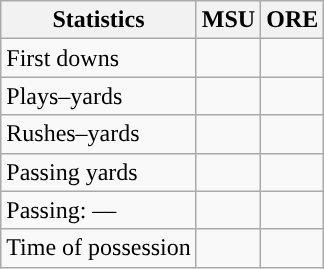<table class="wikitable" style="float:left">
<tr>
<th>Statistics</th>
<th>MSU</th>
<th>ORE</th>
</tr>
<tr>
<td>First downs</td>
<td></td>
<td></td>
</tr>
<tr>
<td>Plays–yards</td>
<td></td>
<td></td>
</tr>
<tr>
<td>Rushes–yards</td>
<td></td>
<td></td>
</tr>
<tr>
<td>Passing yards</td>
<td></td>
<td></td>
</tr>
<tr>
<td>Passing: ––</td>
<td></td>
<td></td>
</tr>
<tr>
<td>Time of possession</td>
<td></td>
<td></td>
</tr>
</table>
